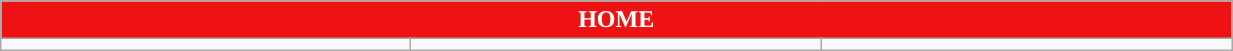<table class="wikitable collapsible collapsed" style="width:65%">
<tr>
<th colspan=6 ! style="color:white; background:#EE1212">HOME</th>
</tr>
<tr>
<td></td>
<td></td>
<td></td>
</tr>
</table>
